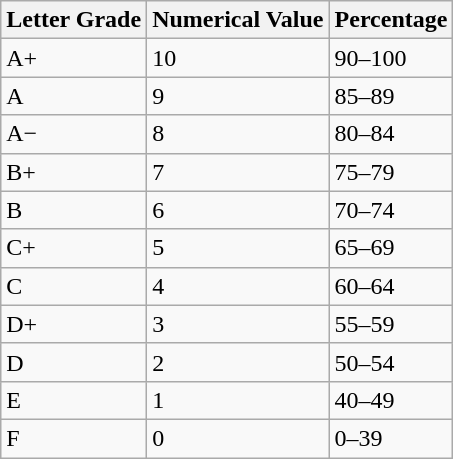<table class="wikitable">
<tr>
<th>Letter Grade</th>
<th>Numerical Value</th>
<th>Percentage</th>
</tr>
<tr>
<td>A+</td>
<td>10</td>
<td>90–100</td>
</tr>
<tr>
<td>A</td>
<td>9</td>
<td>85–89</td>
</tr>
<tr>
<td>A−</td>
<td>8</td>
<td>80–84</td>
</tr>
<tr>
<td>B+</td>
<td>7</td>
<td>75–79</td>
</tr>
<tr>
<td>B</td>
<td>6</td>
<td>70–74</td>
</tr>
<tr>
<td>C+</td>
<td>5</td>
<td>65–69</td>
</tr>
<tr>
<td>C</td>
<td>4</td>
<td>60–64</td>
</tr>
<tr>
<td>D+</td>
<td>3</td>
<td>55–59</td>
</tr>
<tr>
<td>D</td>
<td>2</td>
<td>50–54</td>
</tr>
<tr>
<td>E</td>
<td>1</td>
<td>40–49</td>
</tr>
<tr>
<td>F</td>
<td>0</td>
<td>0–39</td>
</tr>
</table>
